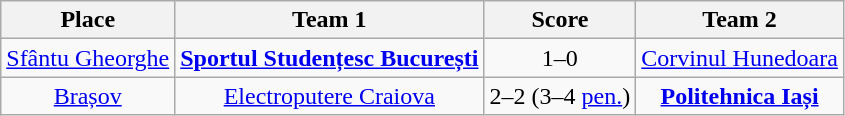<table class="wikitable" style="text-align: center">
<tr>
<th>Place</th>
<th>Team 1</th>
<th>Score</th>
<th>Team 2</th>
</tr>
<tr>
<td><a href='#'>Sfântu Gheorghe</a></td>
<td><strong><a href='#'>Sportul Studențesc București</a></strong></td>
<td>1–0</td>
<td><a href='#'>Corvinul Hunedoara</a></td>
</tr>
<tr>
<td><a href='#'>Brașov</a></td>
<td><a href='#'>Electroputere Craiova</a></td>
<td>2–2 (3–4 <a href='#'>pen.</a>)</td>
<td><strong><a href='#'>Politehnica Iași</a></strong></td>
</tr>
</table>
